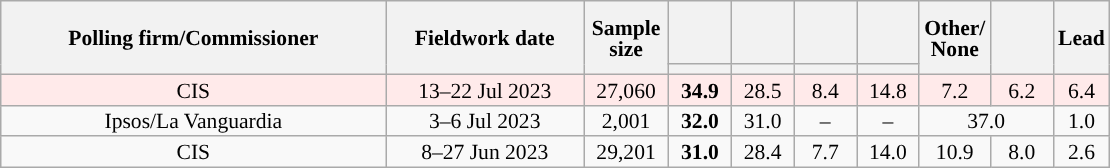<table class="wikitable collapsible collapsed" style="text-align:center; font-size:90%; line-height:14px;">
<tr style="height:42px;">
<th style="width:250px;" rowspan="2">Polling firm/Commissioner</th>
<th style="width:125px;" rowspan="2">Fieldwork date</th>
<th style="width:50px;" rowspan="2">Sample size</th>
<th style="width:35px;"></th>
<th style="width:35px;"></th>
<th style="width:35px;"></th>
<th style="width:35px;"></th>
<th style="width:35px;" rowspan="2">Other/<br>None</th>
<th style="width:35px;" rowspan="2"></th>
<th style="width:30px;" rowspan="2">Lead</th>
</tr>
<tr>
<th style="color:inherit;background:"></th>
<th style="color:inherit;background:"></th>
<th style="color:inherit;background:"></th>
<th style="color:inherit;background:"></th>
</tr>
<tr style="background:#FFEAEA;">
<td>CIS</td>
<td>13–22 Jul 2023</td>
<td>27,060</td>
<td><strong>34.9</strong></td>
<td>28.5</td>
<td>8.4</td>
<td>14.8</td>
<td>7.2</td>
<td>6.2</td>
<td style="background:">6.4</td>
</tr>
<tr>
<td>Ipsos/La Vanguardia</td>
<td>3–6 Jul 2023</td>
<td>2,001</td>
<td><strong>32.0</strong></td>
<td>31.0</td>
<td>–</td>
<td>–</td>
<td colspan="2">37.0</td>
<td style="background:">1.0</td>
</tr>
<tr>
<td>CIS</td>
<td>8–27 Jun 2023</td>
<td>29,201</td>
<td><strong>31.0</strong></td>
<td>28.4</td>
<td>7.7</td>
<td>14.0</td>
<td>10.9</td>
<td>8.0</td>
<td style="background:">2.6</td>
</tr>
</table>
